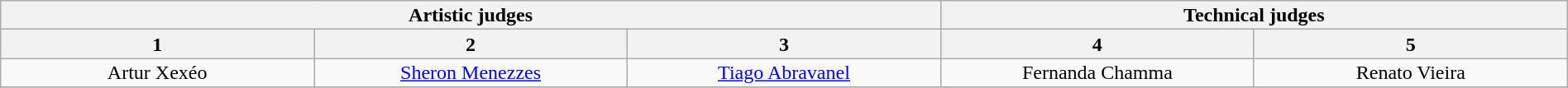<table class="wikitable" style="font-size:100%; line-height:16px; text-align:center" width="100%">
<tr>
<th colspan=3>Artistic judges</th>
<th colspan=2>Technical judges</th>
</tr>
<tr>
<th>1</th>
<th>2</th>
<th>3</th>
<th>4</th>
<th>5</th>
</tr>
<tr>
<td width=150>Artur Xexéo</td>
<td width=150><a href='#'>Sheron Menezzes</a></td>
<td width=150><a href='#'>Tiago Abravanel</a></td>
<td width=150>Fernanda Chamma</td>
<td width=150>Renato Vieira</td>
</tr>
<tr>
</tr>
</table>
